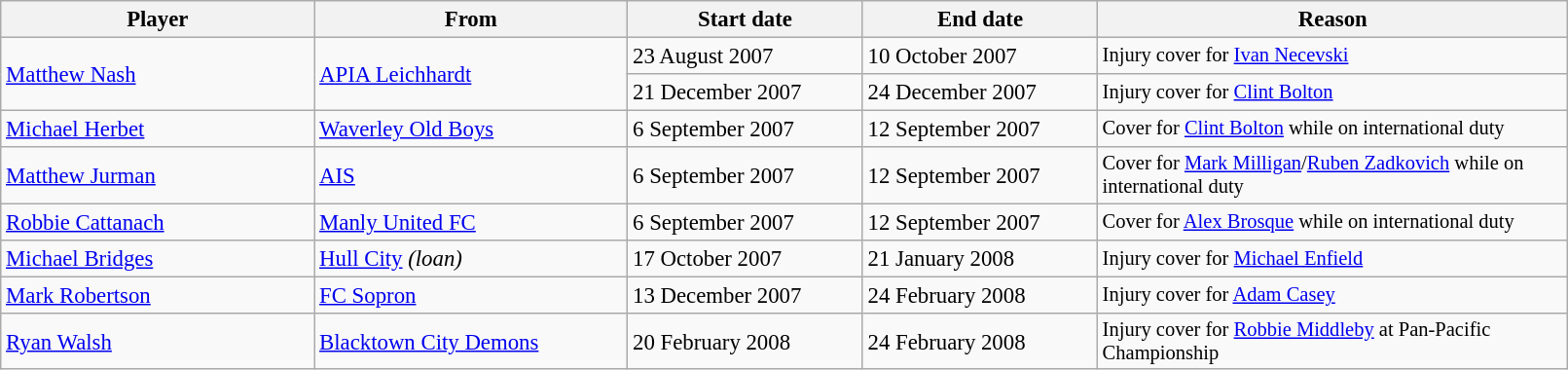<table class="wikitable" style="text-align:center; font-size:95%;width:85%; text-align:left">
<tr>
<th width="20%">Player</th>
<th width="20%">From</th>
<th width="15%">Start date</th>
<th width="15%">End date</th>
<th width="30%">Reason</th>
</tr>
<tr>
<td rowspan="2"> <a href='#'>Matthew Nash</a></td>
<td rowspan="2"> <a href='#'>APIA Leichhardt</a></td>
<td>23 August 2007</td>
<td>10 October 2007</td>
<td style="font-size: 90%;">Injury cover for <a href='#'>Ivan Necevski</a></td>
</tr>
<tr>
<td>21 December 2007</td>
<td>24 December 2007</td>
<td style="font-size: 90%;">Injury cover for <a href='#'>Clint Bolton</a></td>
</tr>
<tr>
<td> <a href='#'>Michael Herbet</a></td>
<td> <a href='#'>Waverley Old Boys</a></td>
<td>6 September 2007</td>
<td>12 September 2007</td>
<td style="font-size: 90%;">Cover for <a href='#'>Clint Bolton</a> while on international duty</td>
</tr>
<tr>
<td> <a href='#'>Matthew Jurman</a></td>
<td> <a href='#'>AIS</a></td>
<td>6 September 2007</td>
<td>12 September 2007</td>
<td style="font-size: 90%;">Cover for <a href='#'>Mark Milligan</a>/<a href='#'>Ruben Zadkovich</a> while on international duty</td>
</tr>
<tr>
<td> <a href='#'>Robbie Cattanach</a></td>
<td> <a href='#'>Manly United FC</a></td>
<td>6 September 2007</td>
<td>12 September 2007</td>
<td style="font-size: 90%;">Cover for <a href='#'>Alex Brosque</a> while on international duty</td>
</tr>
<tr>
<td> <a href='#'>Michael Bridges</a></td>
<td> <a href='#'>Hull City</a> <em>(loan)</em></td>
<td>17 October 2007</td>
<td>21 January 2008</td>
<td style="font-size: 90%;">Injury cover for <a href='#'>Michael Enfield</a></td>
</tr>
<tr>
<td> <a href='#'>Mark Robertson</a></td>
<td> <a href='#'>FC Sopron</a></td>
<td>13 December 2007</td>
<td>24 February 2008</td>
<td style="font-size: 90%;">Injury cover for <a href='#'>Adam Casey</a></td>
</tr>
<tr>
<td> <a href='#'>Ryan Walsh</a></td>
<td> <a href='#'>Blacktown City Demons</a></td>
<td>20 February 2008</td>
<td>24 February 2008</td>
<td style="font-size: 90%;">Injury cover for <a href='#'>Robbie Middleby</a> at Pan-Pacific Championship</td>
</tr>
</table>
